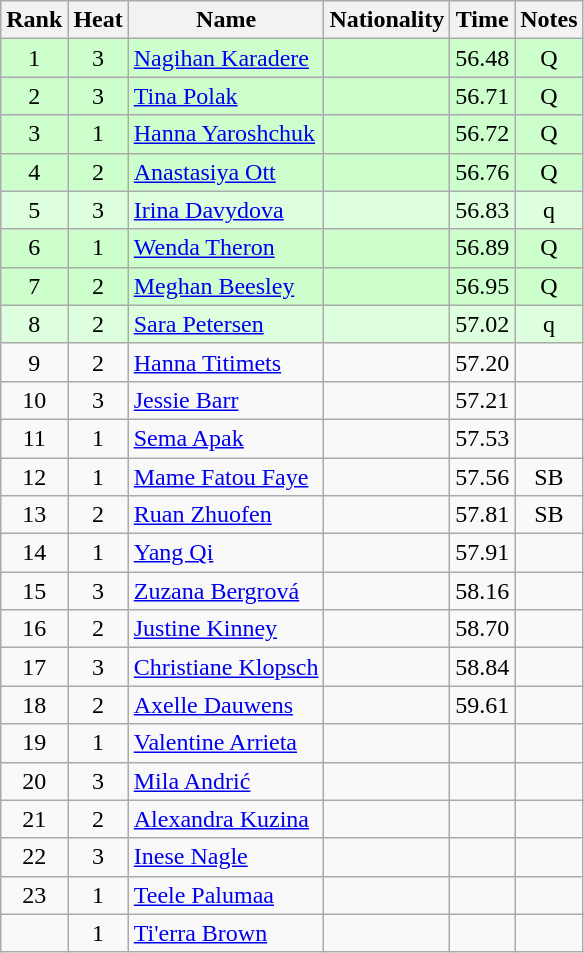<table class="wikitable sortable" style="text-align:center">
<tr>
<th>Rank</th>
<th>Heat</th>
<th>Name</th>
<th>Nationality</th>
<th>Time</th>
<th>Notes</th>
</tr>
<tr bgcolor=ccffcc>
<td>1</td>
<td>3</td>
<td align=left><a href='#'>Nagihan Karadere</a></td>
<td align=left></td>
<td>56.48</td>
<td>Q</td>
</tr>
<tr bgcolor=ccffcc>
<td>2</td>
<td>3</td>
<td align=left><a href='#'>Tina Polak</a></td>
<td align=left></td>
<td>56.71</td>
<td>Q</td>
</tr>
<tr bgcolor=ccffcc>
<td>3</td>
<td>1</td>
<td align=left><a href='#'>Hanna Yaroshchuk</a></td>
<td align=left></td>
<td>56.72</td>
<td>Q</td>
</tr>
<tr bgcolor=ccffcc>
<td>4</td>
<td>2</td>
<td align=left><a href='#'>Anastasiya Ott</a></td>
<td align=left></td>
<td>56.76</td>
<td>Q</td>
</tr>
<tr bgcolor=ddffdd>
<td>5</td>
<td>3</td>
<td align=left><a href='#'>Irina Davydova</a></td>
<td align=left></td>
<td>56.83</td>
<td>q</td>
</tr>
<tr bgcolor=ccffcc>
<td>6</td>
<td>1</td>
<td align=left><a href='#'>Wenda Theron</a></td>
<td align=left></td>
<td>56.89</td>
<td>Q</td>
</tr>
<tr bgcolor=ccffcc>
<td>7</td>
<td>2</td>
<td align=left><a href='#'>Meghan Beesley</a></td>
<td align=left></td>
<td>56.95</td>
<td>Q</td>
</tr>
<tr bgcolor=ddffdd>
<td>8</td>
<td>2</td>
<td align=left><a href='#'>Sara Petersen</a></td>
<td align=left></td>
<td>57.02</td>
<td>q</td>
</tr>
<tr>
<td>9</td>
<td>2</td>
<td align=left><a href='#'>Hanna Titimets</a></td>
<td align=left></td>
<td>57.20</td>
<td></td>
</tr>
<tr>
<td>10</td>
<td>3</td>
<td align=left><a href='#'>Jessie Barr</a></td>
<td align=left></td>
<td>57.21</td>
<td></td>
</tr>
<tr>
<td>11</td>
<td>1</td>
<td align=left><a href='#'>Sema Apak</a></td>
<td align=left></td>
<td>57.53</td>
<td></td>
</tr>
<tr>
<td>12</td>
<td>1</td>
<td align=left><a href='#'>Mame Fatou Faye</a></td>
<td align=left></td>
<td>57.56</td>
<td>SB</td>
</tr>
<tr>
<td>13</td>
<td>2</td>
<td align=left><a href='#'>Ruan Zhuofen</a></td>
<td align=left></td>
<td>57.81</td>
<td>SB</td>
</tr>
<tr>
<td>14</td>
<td>1</td>
<td align=left><a href='#'>Yang Qi</a></td>
<td align=left></td>
<td>57.91</td>
<td></td>
</tr>
<tr>
<td>15</td>
<td>3</td>
<td align=left><a href='#'>Zuzana Bergrová</a></td>
<td align=left></td>
<td>58.16</td>
<td></td>
</tr>
<tr>
<td>16</td>
<td>2</td>
<td align=left><a href='#'>Justine Kinney</a></td>
<td align=left></td>
<td>58.70</td>
<td></td>
</tr>
<tr>
<td>17</td>
<td>3</td>
<td align=left><a href='#'>Christiane Klopsch</a></td>
<td align=left></td>
<td>58.84</td>
<td></td>
</tr>
<tr>
<td>18</td>
<td>2</td>
<td align=left><a href='#'>Axelle Dauwens</a></td>
<td align=left></td>
<td>59.61</td>
<td></td>
</tr>
<tr>
<td>19</td>
<td>1</td>
<td align=left><a href='#'>Valentine Arrieta</a></td>
<td align=left></td>
<td></td>
<td></td>
</tr>
<tr>
<td>20</td>
<td>3</td>
<td align=left><a href='#'>Mila Andrić</a></td>
<td align=left></td>
<td></td>
<td></td>
</tr>
<tr>
<td>21</td>
<td>2</td>
<td align=left><a href='#'>Alexandra Kuzina</a></td>
<td align=left></td>
<td></td>
<td></td>
</tr>
<tr>
<td>22</td>
<td>3</td>
<td align=left><a href='#'>Inese Nagle</a></td>
<td align=left></td>
<td></td>
<td></td>
</tr>
<tr>
<td>23</td>
<td>1</td>
<td align=left><a href='#'>Teele Palumaa</a></td>
<td align=left></td>
<td></td>
<td></td>
</tr>
<tr>
<td></td>
<td>1</td>
<td align=left><a href='#'>Ti'erra Brown</a></td>
<td align=left></td>
<td></td>
<td></td>
</tr>
</table>
